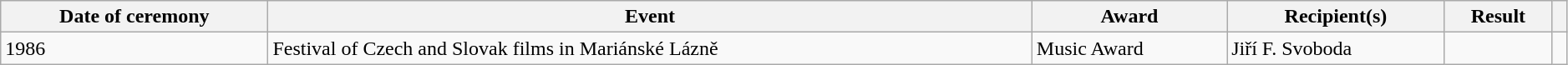<table class="wikitable sortable" style="width: 99%;">
<tr>
<th scope="col">Date of ceremony</th>
<th scope="col">Event</th>
<th scope="col">Award</th>
<th scope="col">Recipient(s)</th>
<th scope="col">Result</th>
<th scope="col" class="unsortable"></th>
</tr>
<tr>
<td>1986</td>
<td>Festival of Czech and Slovak films in Mariánské Lázně</td>
<td>Music Award</td>
<td>Jiří F. Svoboda</td>
<td></td>
<td></td>
</tr>
</table>
